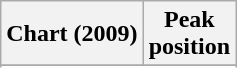<table class="wikitable sortable plainrowheaders">
<tr>
<th>Chart (2009)</th>
<th>Peak<br>position</th>
</tr>
<tr>
</tr>
<tr>
</tr>
<tr>
</tr>
</table>
